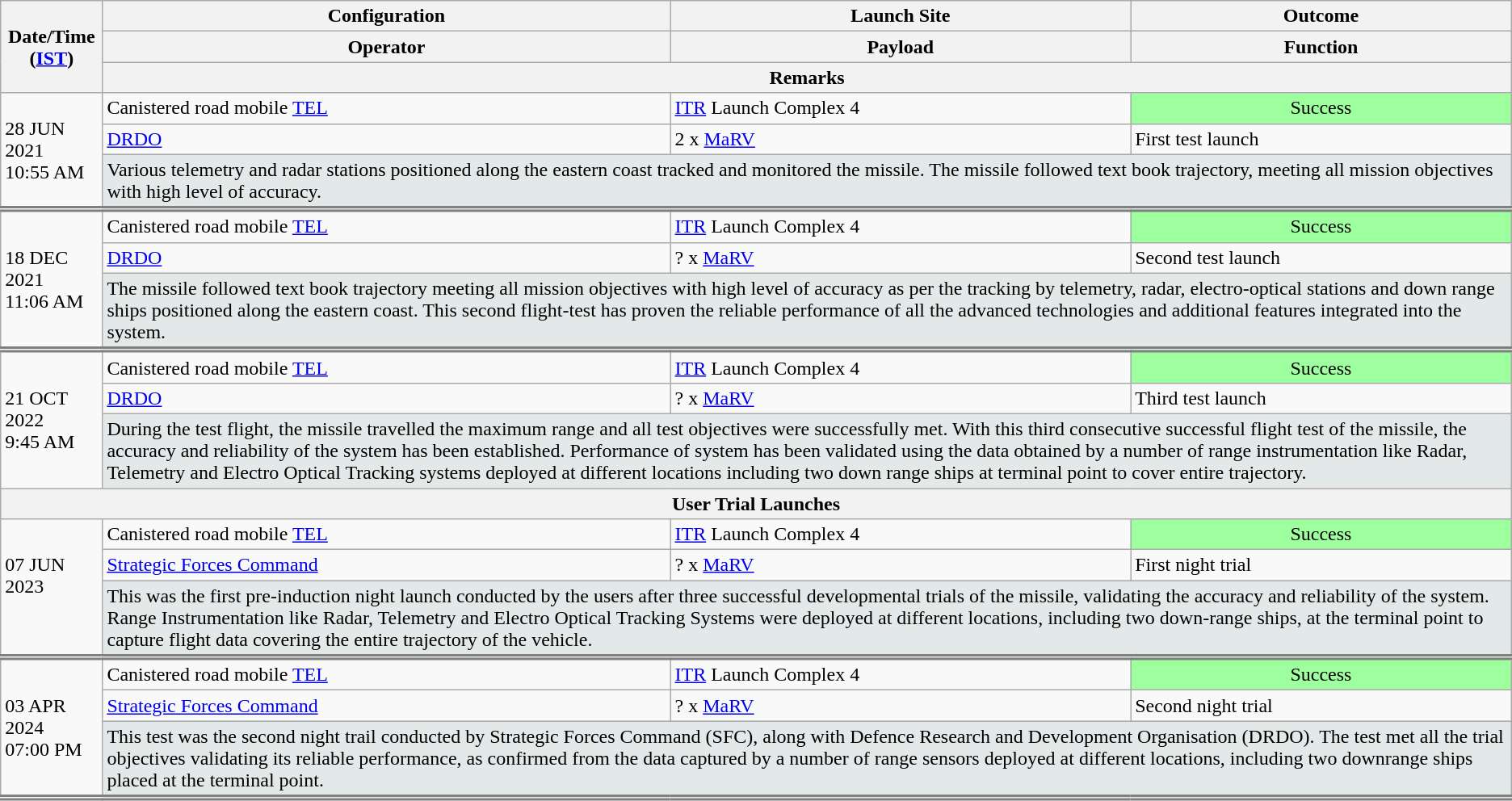<table class="wikitable">
<tr>
<th rowspan="4">Date/Time<br>(<a href='#'>IST</a>)<br></th>
<th>Configuration</th>
<th rowspan="2">Launch Site</th>
<th rowspan="2">Outcome</th>
</tr>
<tr>
<th rowspan="2">Operator</th>
</tr>
<tr>
<th>Payload</th>
<th>Function</th>
</tr>
<tr>
<th colspan="3">Remarks</th>
</tr>
<tr>
<td rowspan="3">28 JUN 2021<br>10:55 AM<br></td>
<td>Canistered road mobile <a href='#'>TEL</a></td>
<td><a href='#'>ITR</a> Launch Complex 4</td>
<td style="background: #9EFF9E; vertical-align: middle; text-align: center; " class="table-success">Success</td>
</tr>
<tr>
<td><a href='#'>DRDO</a></td>
<td>2 x <a href='#'>MaRV</a></td>
<td>First test launch</td>
</tr>
<tr style="border-bottom: double 5px grey">
<td colspan="3" style="background-color:#e3e9e9;">Various telemetry and radar stations positioned along the eastern coast tracked and monitored the missile. The missile followed text book trajectory, meeting all mission objectives with high level of accuracy.</td>
</tr>
<tr>
<td rowspan="3">18 DEC 2021<br>11:06 AM<br></td>
<td>Canistered road mobile <a href='#'>TEL</a></td>
<td><a href='#'>ITR</a> Launch Complex 4</td>
<td style="background: #9EFF9E; vertical-align: middle; text-align: center; " class="table-success">Success</td>
</tr>
<tr>
<td><a href='#'>DRDO</a></td>
<td>? x <a href='#'>MaRV</a></td>
<td Second test launch>Second test launch</td>
</tr>
<tr style="border-bottom: double 5px grey">
<td colspan="3" style="background-color:#e3e9e9;">The missile followed text book trajectory meeting all mission objectives with high level of accuracy as per the tracking by telemetry, radar, electro-optical stations and down range ships positioned along the eastern coast. This second flight-test has proven the reliable performance of all the advanced technologies and additional features integrated into the system.</td>
</tr>
<tr>
<td rowspan="3">21 OCT 2022<br>9:45 AM<br></td>
<td>Canistered road mobile <a href='#'>TEL</a></td>
<td><a href='#'>ITR</a> Launch Complex 4</td>
<td style="background: #9EFF9E; vertical-align: middle; text-align: center; " class="table-success">Success</td>
</tr>
<tr>
<td><a href='#'>DRDO</a></td>
<td>? x <a href='#'>MaRV</a></td>
<td>Third test launch</td>
</tr>
<tr>
<td colspan="3" style="background-color:#e3e9e9;">During the test flight, the missile travelled the maximum range and all test objectives were successfully met. With this third consecutive successful flight test of the missile, the accuracy and reliability of the system has been established. Performance of system has been validated using the data obtained by a number of range instrumentation like Radar, Telemetry and Electro Optical Tracking systems deployed at different locations including two down range ships at terminal point to cover entire trajectory.</td>
</tr>
<tr>
<th colspan="4">User Trial Launches</th>
</tr>
<tr>
<td rowspan="3">07 JUN 2023<br><br></td>
<td>Canistered road mobile <a href='#'>TEL</a></td>
<td><a href='#'>ITR</a> Launch Complex 4</td>
<td style="background: #9EFF9E; vertical-align: middle; text-align: center; " class="table-success">Success</td>
</tr>
<tr>
<td> <a href='#'>Strategic Forces Command</a></td>
<td>? x <a href='#'>MaRV</a></td>
<td>First night trial</td>
</tr>
<tr style="border-bottom: double 5px grey">
<td colspan="3" style="background-color:#e3e9e9;">This was the first pre-induction night launch conducted by the users after three successful developmental trials of the missile, validating the accuracy and reliability of the system. Range Instrumentation like Radar, Telemetry and Electro Optical Tracking Systems were deployed at different locations, including two down-range ships, at the terminal point to capture flight data covering the entire trajectory of the vehicle.</td>
</tr>
<tr>
<td rowspan="3">03 APR 2024 <br> 07:00 PM</td>
<td>Canistered road mobile <a href='#'>TEL</a></td>
<td><a href='#'>ITR</a> Launch Complex 4</td>
<td style="background: #9EFF9E; vertical-align: middle; text-align: center; " class="table-success">Success</td>
</tr>
<tr>
<td> <a href='#'>Strategic Forces Command</a></td>
<td>? x <a href='#'>MaRV</a></td>
<td>Second night trial</td>
</tr>
<tr style="border-bottom: double 5px grey">
<td colspan="3" style="background-color:#e3e9e9;">This test was the second night trail conducted by Strategic Forces Command (SFC), along with Defence Research and Development Organisation (DRDO). The test met all the trial objectives validating its reliable performance, as confirmed from the data captured by a number of range sensors deployed at different locations, including two downrange ships placed at the terminal point.</td>
</tr>
</table>
